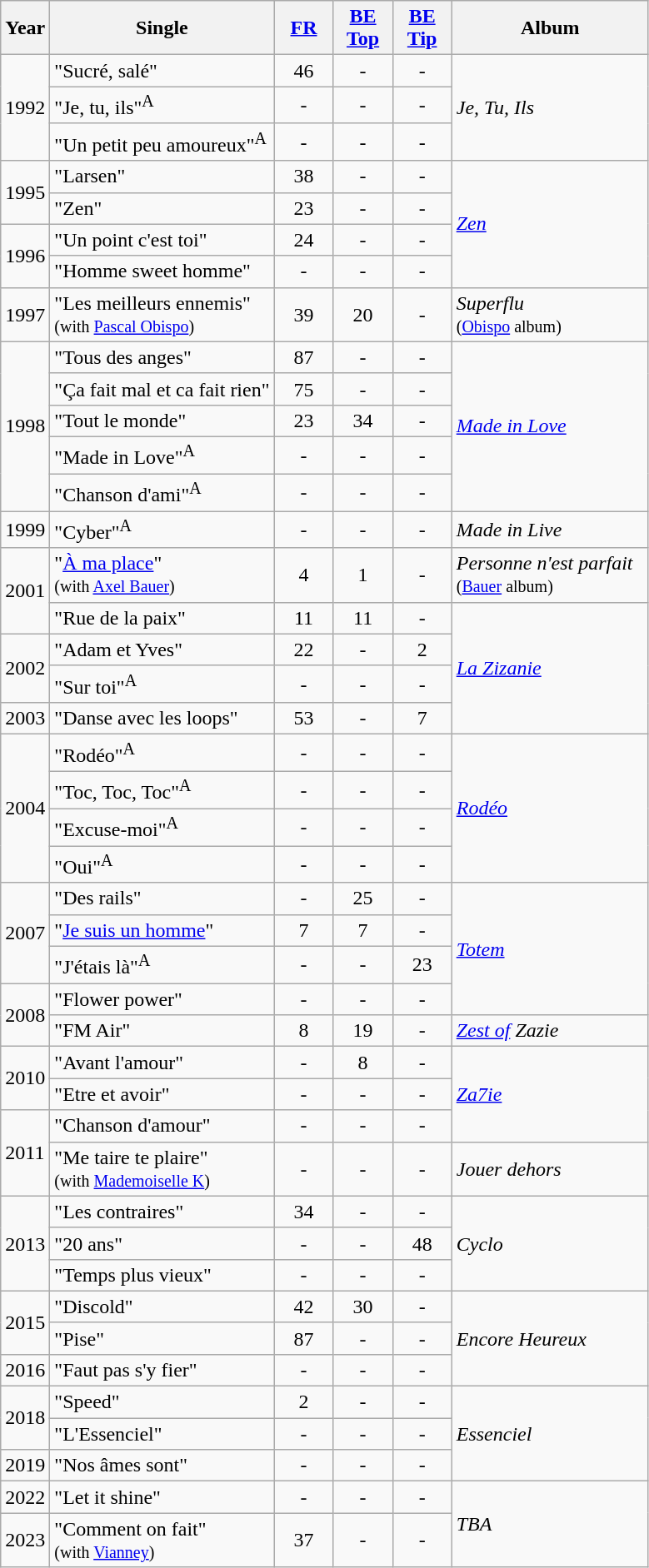<table class="wikitable">
<tr>
<th>Year</th>
<th>Single</th>
<th width="40"><a href='#'>FR</a></th>
<th width="40"><a href='#'>BE <br>Top</a></th>
<th width="40"><a href='#'>BE <br>Tip</a></th>
<th style="width:150px;">Album</th>
</tr>
<tr>
<td rowspan="3">1992</td>
<td>"Sucré, salé"</td>
<td style="text-align:center;">46</td>
<td style="text-align:center;">-</td>
<td style="text-align:center;">-</td>
<td rowspan="3"><em>Je, Tu, Ils</em></td>
</tr>
<tr>
<td>"Je, tu, ils"<sup>A</sup></td>
<td style="text-align:center;">-</td>
<td style="text-align:center;">-</td>
<td style="text-align:center;">-</td>
</tr>
<tr>
<td>"Un petit peu amoureux"<sup>A</sup></td>
<td style="text-align:center;">-</td>
<td style="text-align:center;">-</td>
<td style="text-align:center;">-</td>
</tr>
<tr>
<td rowspan="2">1995</td>
<td>"Larsen"</td>
<td style="text-align:center;">38</td>
<td style="text-align:center;">-</td>
<td style="text-align:center;">-</td>
<td rowspan="4"><em><a href='#'>Zen</a></em></td>
</tr>
<tr>
<td>"Zen"</td>
<td style="text-align:center;">23</td>
<td style="text-align:center;">-</td>
<td style="text-align:center;">-</td>
</tr>
<tr>
<td rowspan="2">1996</td>
<td>"Un point c'est toi"</td>
<td style="text-align:center;">24</td>
<td style="text-align:center;">-</td>
<td style="text-align:center;">-</td>
</tr>
<tr>
<td>"Homme sweet homme"</td>
<td style="text-align:center;">-</td>
<td style="text-align:center;">-</td>
<td style="text-align:center;">-</td>
</tr>
<tr>
<td>1997</td>
<td>"Les meilleurs ennemis"<small><br>(with <a href='#'>Pascal Obispo</a>)</small></td>
<td style="text-align:center;">39</td>
<td style="text-align:center;">20</td>
<td style="text-align:center;">-</td>
<td><em>Superflu</em> <br><small>(<a href='#'>Obispo</a> album)</small></td>
</tr>
<tr>
<td rowspan="5">1998</td>
<td>"Tous des anges"</td>
<td style="text-align:center;">87</td>
<td style="text-align:center;">-</td>
<td style="text-align:center;">-</td>
<td rowspan="5"><em><a href='#'>Made in Love</a></em></td>
</tr>
<tr>
<td>"Ça fait mal et ca fait rien"</td>
<td style="text-align:center;">75</td>
<td style="text-align:center;">-</td>
<td style="text-align:center;">-</td>
</tr>
<tr>
<td>"Tout le monde"</td>
<td style="text-align:center;">23</td>
<td style="text-align:center;">34</td>
<td style="text-align:center;">-</td>
</tr>
<tr>
<td>"Made in Love"<sup>A</sup></td>
<td style="text-align:center;">-</td>
<td style="text-align:center;">-</td>
<td style="text-align:center;">-</td>
</tr>
<tr>
<td>"Chanson d'ami"<sup>A</sup></td>
<td style="text-align:center;">-</td>
<td style="text-align:center;">-</td>
<td style="text-align:center;">-</td>
</tr>
<tr>
<td>1999</td>
<td>"Cyber"<sup>A</sup></td>
<td style="text-align:center;">-</td>
<td style="text-align:center;">-</td>
<td style="text-align:center;">-</td>
<td><em>Made in Live</em></td>
</tr>
<tr>
<td rowspan="2">2001</td>
<td>"<a href='#'>À ma place</a>"<small><br>(with <a href='#'>Axel Bauer</a>)</small></td>
<td style="text-align:center;">4</td>
<td style="text-align:center;">1</td>
<td style="text-align:center;">-</td>
<td><em>Personne n'est parfait</em> <br><small>(<a href='#'>Bauer</a> album)</small></td>
</tr>
<tr>
<td>"Rue de la paix"</td>
<td style="text-align:center;">11</td>
<td style="text-align:center;">11</td>
<td style="text-align:center;">-</td>
<td rowspan="4"><em><a href='#'>La Zizanie</a></em></td>
</tr>
<tr>
<td rowspan="2">2002</td>
<td>"Adam et Yves"</td>
<td style="text-align:center;">22</td>
<td style="text-align:center;">-</td>
<td style="text-align:center;">2</td>
</tr>
<tr>
<td>"Sur toi"<sup>A</sup></td>
<td style="text-align:center;">-</td>
<td style="text-align:center;">-</td>
<td style="text-align:center;">-</td>
</tr>
<tr>
<td>2003</td>
<td>"Danse avec les loops"</td>
<td style="text-align:center;">53</td>
<td style="text-align:center;">-</td>
<td style="text-align:center;">7</td>
</tr>
<tr>
<td rowspan="4">2004</td>
<td>"Rodéo"<sup>A</sup></td>
<td style="text-align:center;">-</td>
<td style="text-align:center;">-</td>
<td style="text-align:center;">-</td>
<td rowspan="4"><em><a href='#'>Rodéo</a></em></td>
</tr>
<tr>
<td>"Toc, Toc, Toc"<sup>A</sup></td>
<td style="text-align:center;">-</td>
<td style="text-align:center;">-</td>
<td style="text-align:center;">-</td>
</tr>
<tr>
<td>"Excuse-moi"<sup>A</sup></td>
<td style="text-align:center;">-</td>
<td style="text-align:center;">-</td>
<td style="text-align:center;">-</td>
</tr>
<tr>
<td>"Oui"<sup>A</sup></td>
<td style="text-align:center;">-</td>
<td style="text-align:center;">-</td>
<td style="text-align:center;">-</td>
</tr>
<tr>
<td rowspan="3">2007</td>
<td>"Des rails"</td>
<td style="text-align:center;">-</td>
<td style="text-align:center;">25</td>
<td style="text-align:center;">-</td>
<td rowspan="4"><em><a href='#'>Totem</a></em></td>
</tr>
<tr>
<td>"<a href='#'>Je suis un homme</a>"</td>
<td style="text-align:center;">7</td>
<td style="text-align:center;">7</td>
<td style="text-align:center;">-</td>
</tr>
<tr>
<td>"J'étais là"<sup>A</sup></td>
<td style="text-align:center;">-</td>
<td style="text-align:center;">-</td>
<td style="text-align:center;">23</td>
</tr>
<tr>
<td rowspan="2">2008</td>
<td>"Flower power"</td>
<td style="text-align:center;">-</td>
<td style="text-align:center;">-</td>
<td style="text-align:center;">-</td>
</tr>
<tr>
<td>"FM Air"</td>
<td style="text-align:center;">8</td>
<td style="text-align:center;">19</td>
<td style="text-align:center;">-</td>
<td><em><a href='#'>Zest of</a> Zazie</em></td>
</tr>
<tr>
<td rowspan="2">2010</td>
<td>"Avant l'amour"</td>
<td style="text-align:center;">-</td>
<td style="text-align:center;">8</td>
<td style="text-align:center;">-</td>
<td rowspan="3"><em><a href='#'>Za7ie</a></em></td>
</tr>
<tr>
<td>"Etre et avoir"</td>
<td style="text-align:center;">-</td>
<td style="text-align:center;">-</td>
<td style="text-align:center;">-</td>
</tr>
<tr>
<td rowspan="2">2011</td>
<td>"Chanson d'amour"</td>
<td style="text-align:center;">-</td>
<td style="text-align:center;">-</td>
<td style="text-align:center;">-</td>
</tr>
<tr>
<td>"Me taire te plaire" <small><br>(with <a href='#'>Mademoiselle K</a>)</small></td>
<td style="text-align:center;">-</td>
<td style="text-align:center;">-</td>
<td style="text-align:center;">-</td>
<td><em>Jouer dehors</em></td>
</tr>
<tr>
<td rowspan="3">2013</td>
<td>"Les contraires"</td>
<td style="text-align:center;">34</td>
<td style="text-align:center;">-</td>
<td style="text-align:center;">-</td>
<td rowspan="3"><em>Cyclo</em></td>
</tr>
<tr>
<td>"20 ans"</td>
<td style="text-align:center;">-</td>
<td style="text-align:center;">-</td>
<td style="text-align:center;">48</td>
</tr>
<tr>
<td>"Temps plus vieux"</td>
<td style="text-align:center;">-</td>
<td style="text-align:center;">-</td>
<td style="text-align:center;">-</td>
</tr>
<tr>
<td rowspan="2">2015</td>
<td>"Discold"</td>
<td style="text-align:center;">42</td>
<td style="text-align:center;">30</td>
<td style="text-align:center;">-</td>
<td rowspan="3"><em>Encore Heureux</em></td>
</tr>
<tr>
<td>"Pise"</td>
<td style="text-align:center;">87</td>
<td style="text-align:center;">-</td>
<td style="text-align:center;">-</td>
</tr>
<tr>
<td>2016</td>
<td>"Faut pas s'y fier"</td>
<td style="text-align:center;">-</td>
<td style="text-align:center;">-</td>
<td style="text-align:center;">-</td>
</tr>
<tr>
<td rowspan="2">2018</td>
<td>"Speed"</td>
<td style="text-align:center;">2</td>
<td style="text-align:center;">-</td>
<td style="text-align:center;">-</td>
<td rowspan="3"><em>Essenciel</em></td>
</tr>
<tr>
<td>"L'Essenciel"</td>
<td style="text-align:center;">-</td>
<td style="text-align:center;">-</td>
<td style="text-align:center;">-</td>
</tr>
<tr>
<td>2019</td>
<td>"Nos âmes sont"</td>
<td style="text-align:center;">-</td>
<td style="text-align:center;">-</td>
<td style="text-align:center;">-</td>
</tr>
<tr>
<td>2022</td>
<td>"Let it shine"</td>
<td style="text-align:center;">-</td>
<td style="text-align:center;">-</td>
<td style="text-align:center;">-</td>
<td rowspan="2"><em>TBA</em></td>
</tr>
<tr>
<td>2023</td>
<td>"Comment on fait" <small><br>(with <a href='#'>Vianney</a>)</small></td>
<td style="text-align:center;">37</td>
<td style="text-align:center;">-</td>
<td style="text-align:center;">-</td>
</tr>
</table>
